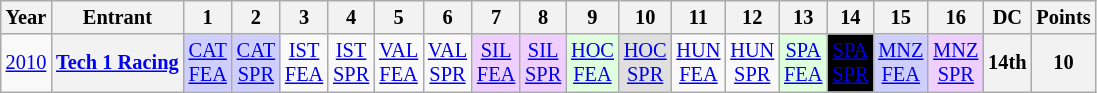<table class="wikitable" style="text-align:center; font-size:85%">
<tr>
<th>Year</th>
<th>Entrant</th>
<th>1</th>
<th>2</th>
<th>3</th>
<th>4</th>
<th>5</th>
<th>6</th>
<th>7</th>
<th>8</th>
<th>9</th>
<th>10</th>
<th>11</th>
<th>12</th>
<th>13</th>
<th>14</th>
<th>15</th>
<th>16</th>
<th>DC</th>
<th>Points</th>
</tr>
<tr>
<td><a href='#'>2010</a></td>
<th nowrap><a href='#'>Tech 1 Racing</a></th>
<td style="background:#CFCFFF;"><a href='#'>CAT<br>FEA</a><br></td>
<td style="background:#CFCFFF;"><a href='#'>CAT<br>SPR</a><br></td>
<td><a href='#'>IST<br>FEA</a></td>
<td><a href='#'>IST<br>SPR</a></td>
<td><a href='#'>VAL<br>FEA</a></td>
<td><a href='#'>VAL<br>SPR</a></td>
<td style="background:#efcfff;"><a href='#'>SIL<br>FEA</a><br></td>
<td style="background:#efcfff;"><a href='#'>SIL<br>SPR</a><br></td>
<td style="background:#dfffdf;"><a href='#'>HOC<br>FEA</a><br></td>
<td style="background:#dfdfdf;"><a href='#'>HOC<br>SPR</a><br></td>
<td><a href='#'>HUN<br>FEA</a></td>
<td><a href='#'>HUN<br>SPR</a></td>
<td style="background:#dfffdf;"><a href='#'>SPA<br>FEA</a><br></td>
<td style="background:#000000; color:#ffffff"><a href='#'><span>SPA<br>SPR</span></a><br></td>
<td style="background:#CFCFFF;"><a href='#'>MNZ<br>FEA</a><br></td>
<td style="background:#efcfff;"><a href='#'>MNZ<br>SPR</a><br></td>
<th>14th</th>
<th>10</th>
</tr>
</table>
